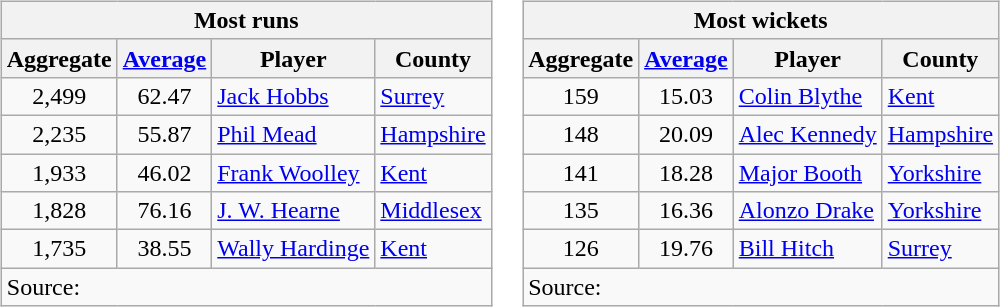<table>
<tr valign="top">
<td><br><table class="wikitable" style="text-align:left;">
<tr>
<th colspan=4>Most runs</th>
</tr>
<tr>
<th>Aggregate</th>
<th><a href='#'>Average</a></th>
<th>Player</th>
<th>County</th>
</tr>
<tr>
<td style="text-align:center;">2,499</td>
<td style="text-align:center;">62.47</td>
<td><a href='#'>Jack Hobbs</a></td>
<td><a href='#'>Surrey</a></td>
</tr>
<tr>
<td style="text-align:center;">2,235</td>
<td style="text-align:center;">55.87</td>
<td><a href='#'>Phil Mead</a></td>
<td><a href='#'>Hampshire</a></td>
</tr>
<tr>
<td style="text-align:center;">1,933</td>
<td style="text-align:center;">46.02</td>
<td><a href='#'>Frank Woolley</a></td>
<td><a href='#'>Kent</a></td>
</tr>
<tr>
<td style="text-align:center;">1,828</td>
<td style="text-align:center;">76.16</td>
<td><a href='#'>J. W. Hearne</a></td>
<td><a href='#'>Middlesex</a></td>
</tr>
<tr>
<td style="text-align:center;">1,735</td>
<td style="text-align:center;">38.55</td>
<td><a href='#'>Wally Hardinge</a></td>
<td><a href='#'>Kent</a></td>
</tr>
<tr>
<td colspan=4 align="left">Source:</td>
</tr>
</table>
</td>
<td><br><table class="wikitable" style="text-align:left;">
<tr>
<th colspan=4>Most wickets</th>
</tr>
<tr>
<th>Aggregate</th>
<th><a href='#'>Average</a></th>
<th>Player</th>
<th>County</th>
</tr>
<tr>
<td style="text-align:center;">159</td>
<td style="text-align:center;">15.03</td>
<td><a href='#'>Colin Blythe</a></td>
<td><a href='#'>Kent</a></td>
</tr>
<tr>
<td style="text-align:center;">148</td>
<td style="text-align:center;">20.09</td>
<td><a href='#'>Alec Kennedy</a></td>
<td><a href='#'>Hampshire</a></td>
</tr>
<tr>
<td style="text-align:center;">141</td>
<td style="text-align:center;">18.28</td>
<td><a href='#'>Major Booth</a></td>
<td><a href='#'>Yorkshire</a></td>
</tr>
<tr>
<td style="text-align:center;">135</td>
<td style="text-align:center;">16.36</td>
<td><a href='#'>Alonzo Drake</a></td>
<td><a href='#'>Yorkshire</a></td>
</tr>
<tr>
<td style="text-align:center;">126</td>
<td style="text-align:center;">19.76</td>
<td><a href='#'>Bill Hitch</a></td>
<td><a href='#'>Surrey</a></td>
</tr>
<tr>
<td colspan=4 align="left">Source:</td>
</tr>
</table>
</td>
</tr>
</table>
